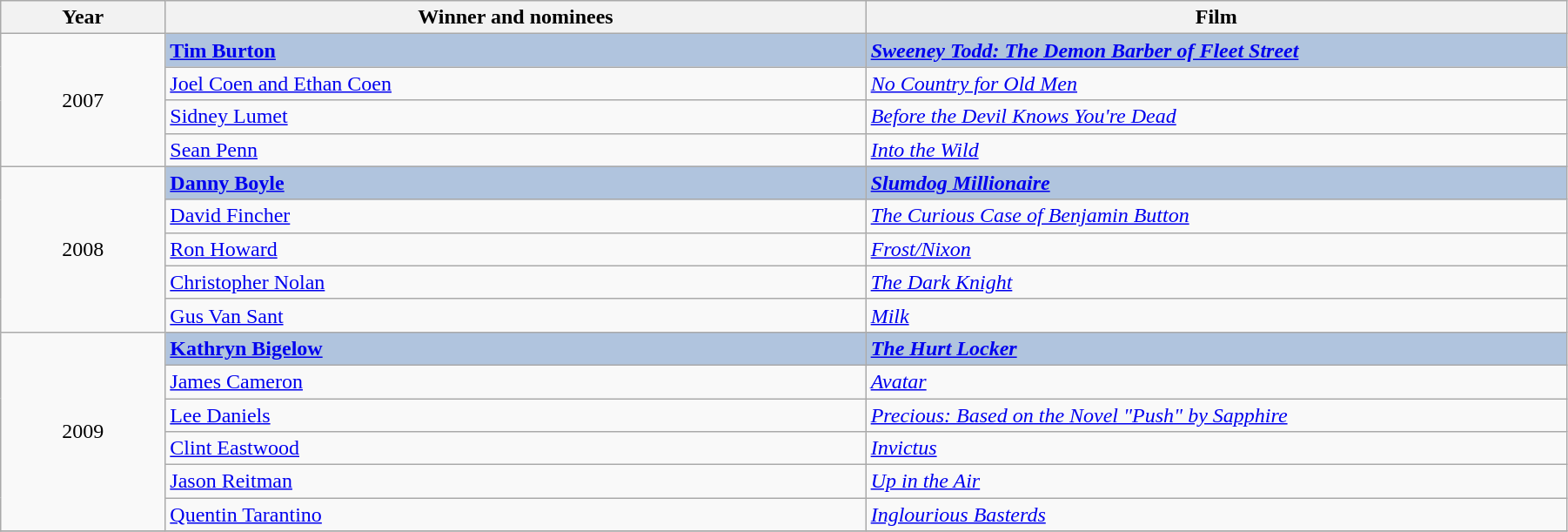<table class="wikitable" width="95%" cellpadding="5">
<tr>
<th width="100"><strong>Year</strong></th>
<th width="450"><strong>Winner and nominees</strong></th>
<th width="450"><strong>Film</strong></th>
</tr>
<tr>
<td rowspan="4" style="text-align:center;">2007</td>
<td style="background:#B0C4DE;"><strong><a href='#'>Tim Burton</a></strong></td>
<td style="background:#B0C4DE;"><strong><em><a href='#'>Sweeney Todd: The Demon Barber of Fleet Street</a></em></strong></td>
</tr>
<tr>
<td><a href='#'>Joel Coen and Ethan Coen</a></td>
<td><em><a href='#'>No Country for Old Men</a></em></td>
</tr>
<tr>
<td><a href='#'>Sidney Lumet</a></td>
<td><em><a href='#'>Before the Devil Knows You're Dead</a></em></td>
</tr>
<tr>
<td><a href='#'>Sean Penn</a></td>
<td><em><a href='#'>Into the Wild</a></em></td>
</tr>
<tr>
<td rowspan="5" style="text-align:center;">2008</td>
<td style="background:#B0C4DE;"><strong><a href='#'>Danny Boyle</a></strong></td>
<td style="background:#B0C4DE;"><strong><em><a href='#'>Slumdog Millionaire</a></em></strong></td>
</tr>
<tr>
<td><a href='#'>David Fincher</a></td>
<td><em><a href='#'>The Curious Case of Benjamin Button</a></em></td>
</tr>
<tr>
<td><a href='#'>Ron Howard</a></td>
<td><em><a href='#'>Frost/Nixon</a></em></td>
</tr>
<tr>
<td><a href='#'>Christopher Nolan</a></td>
<td><em><a href='#'>The Dark Knight</a></em></td>
</tr>
<tr>
<td><a href='#'>Gus Van Sant</a></td>
<td><em><a href='#'>Milk</a></em></td>
</tr>
<tr>
<td rowspan="6" style="text-align:center;">2009</td>
<td style="background:#B0C4DE;"><strong><a href='#'>Kathryn Bigelow</a></strong></td>
<td style="background:#B0C4DE;"><strong><em><a href='#'>The Hurt Locker</a></em></strong></td>
</tr>
<tr>
<td><a href='#'>James Cameron</a></td>
<td><em><a href='#'>Avatar</a></em></td>
</tr>
<tr>
<td><a href='#'>Lee Daniels</a></td>
<td><em><a href='#'>Precious: Based on the Novel "Push" by Sapphire</a></em></td>
</tr>
<tr>
<td><a href='#'>Clint Eastwood</a></td>
<td><em><a href='#'>Invictus</a></em></td>
</tr>
<tr>
<td><a href='#'>Jason Reitman</a></td>
<td><em><a href='#'>Up in the Air</a></em></td>
</tr>
<tr>
<td><a href='#'>Quentin Tarantino</a></td>
<td><em><a href='#'>Inglourious Basterds</a></em></td>
</tr>
<tr>
</tr>
</table>
